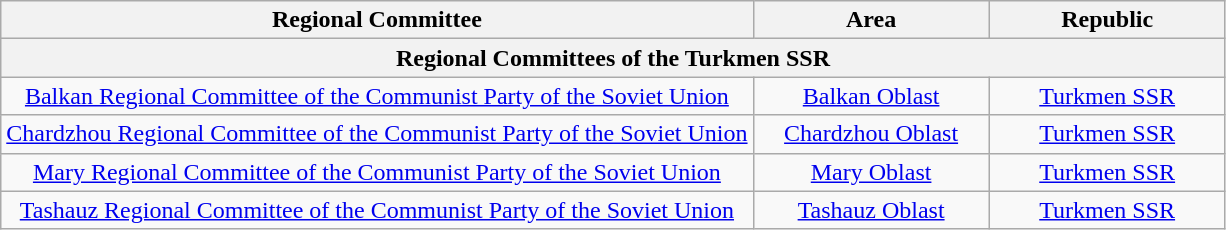<table class="wikitable" style="text-align:center">
<tr>
<th>Regional Committee</th>
<th width="150">Area</th>
<th width="150">Republic</th>
</tr>
<tr>
<th colspan="3"><strong>Regional Committees of the Turkmen SSR</strong></th>
</tr>
<tr>
<td><a href='#'>Balkan Regional Committee of the Communist Party of the Soviet Union</a></td>
<td><a href='#'>Balkan Oblast</a></td>
<td> <a href='#'>Turkmen SSR</a></td>
</tr>
<tr>
<td><a href='#'>Chardzhou Regional Committee of the Communist Party of the Soviet Union</a></td>
<td><a href='#'>Chardzhou Oblast</a></td>
<td> <a href='#'>Turkmen SSR</a></td>
</tr>
<tr>
<td><a href='#'>Mary Regional Committee of the Communist Party of the Soviet Union</a></td>
<td><a href='#'>Mary Oblast</a></td>
<td> <a href='#'>Turkmen SSR</a></td>
</tr>
<tr>
<td><a href='#'>Tashauz Regional Committee of the Communist Party of the Soviet Union</a></td>
<td><a href='#'>Tashauz Oblast</a></td>
<td> <a href='#'>Turkmen SSR</a></td>
</tr>
</table>
